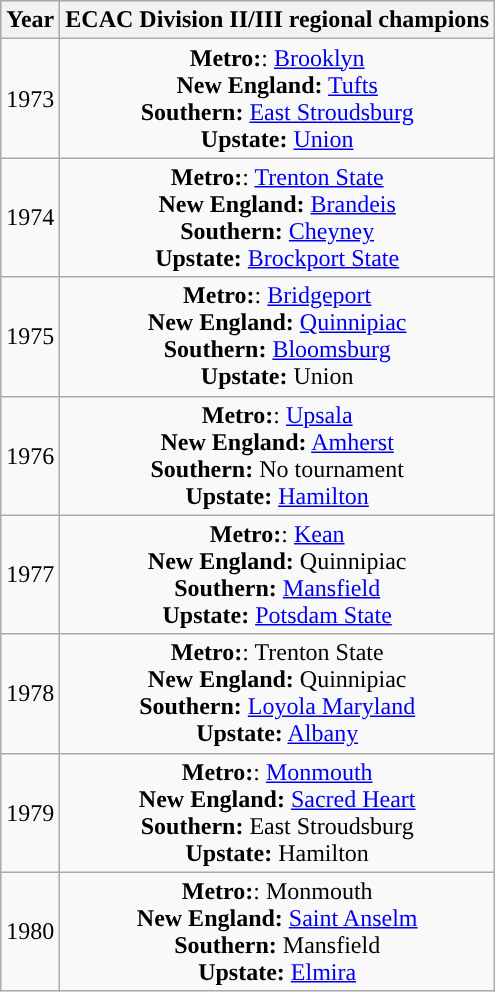<table class="wikitable" style="text-align:center">
<tr bgcolor="#CCCCCC">
<th>Year</th>
<th>ECAC Division II/III regional champions</th>
</tr>
<tr>
<td>1973</td>
<td><strong>Metro:</strong>: <a href='#'>Brooklyn</a><br><strong>New England:</strong> <a href='#'>Tufts</a><br><strong>Southern:</strong> <a href='#'>East Stroudsburg</a><br><strong>Upstate:</strong> <a href='#'>Union</a></td>
</tr>
<tr>
<td>1974</td>
<td><strong>Metro:</strong>: <a href='#'>Trenton State</a><br><strong>New England:</strong> <a href='#'>Brandeis</a><br><strong>Southern:</strong> <a href='#'>Cheyney</a><br><strong>Upstate:</strong> <a href='#'>Brockport State</a></td>
</tr>
<tr>
<td>1975</td>
<td><strong>Metro:</strong>: <a href='#'>Bridgeport</a><br><strong>New England:</strong> <a href='#'>Quinnipiac</a><br><strong>Southern:</strong> <a href='#'>Bloomsburg</a><br><strong>Upstate:</strong> Union</td>
</tr>
<tr>
<td>1976</td>
<td><strong>Metro:</strong>: <a href='#'>Upsala</a><br><strong>New England:</strong> <a href='#'>Amherst</a><br><strong>Southern:</strong> No tournament<br><strong>Upstate:</strong> <a href='#'>Hamilton</a></td>
</tr>
<tr>
<td>1977</td>
<td><strong>Metro:</strong>: <a href='#'>Kean</a><br><strong>New England:</strong> Quinnipiac<br><strong>Southern:</strong> <a href='#'>Mansfield</a><br><strong>Upstate:</strong> <a href='#'>Potsdam State</a></td>
</tr>
<tr>
<td>1978</td>
<td><strong>Metro:</strong>: Trenton State<br><strong>New England:</strong> Quinnipiac<br><strong>Southern:</strong> <a href='#'>Loyola Maryland</a><br><strong>Upstate:</strong> <a href='#'>Albany</a></td>
</tr>
<tr>
<td>1979</td>
<td><strong>Metro:</strong>: <a href='#'>Monmouth</a><br><strong>New England:</strong> <a href='#'>Sacred Heart</a><br><strong>Southern:</strong> East Stroudsburg<br><strong>Upstate:</strong> Hamilton</td>
</tr>
<tr>
<td>1980</td>
<td><strong>Metro:</strong>: Monmouth<br><strong>New England:</strong> <a href='#'>Saint Anselm</a><br><strong>Southern:</strong> Mansfield<br><strong>Upstate:</strong> <a href='#'>Elmira</a></td>
</tr>
</table>
